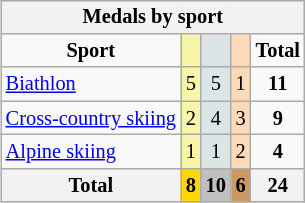<table class="wikitable" style="font-size:85%;float:right;clear:right;margin-left:1em;">
<tr style="background:#efefef;">
<th colspan=5>Medals by sport</th>
</tr>
<tr align=center>
<td><strong>Sport</strong></td>
<td bgcolor=#f7f6a8></td>
<td bgcolor=#dce5e5></td>
<td bgcolor=#ffdab9></td>
<td><strong>Total</strong></td>
</tr>
<tr align=center>
<td align=left><a href='#'>Biathlon</a></td>
<td style="background:#F7F6A8;">5</td>
<td style="background:#DCE5E5;">5</td>
<td style="background:#FFDAB9;">1</td>
<td><strong>11</strong></td>
</tr>
<tr align=center>
<td align=left><a href='#'>Cross-country skiing</a></td>
<td style="background:#F7F6A8;">2</td>
<td style="background:#DCE5E5;">4</td>
<td style="background:#FFDAB9;">3</td>
<td><strong>9</strong></td>
</tr>
<tr align=center>
<td align=left><a href='#'>Alpine skiing</a></td>
<td style="background:#F7F6A8;">1</td>
<td style="background:#DCE5E5;">1</td>
<td style="background:#FFDAB9;">2</td>
<td><strong>4</strong></td>
</tr>
<tr align=center>
<th>Total</th>
<th style="background:gold;">8</th>
<th style="background:silver;">10</th>
<th style="background:#c96;">6</th>
<th>24</th>
</tr>
</table>
